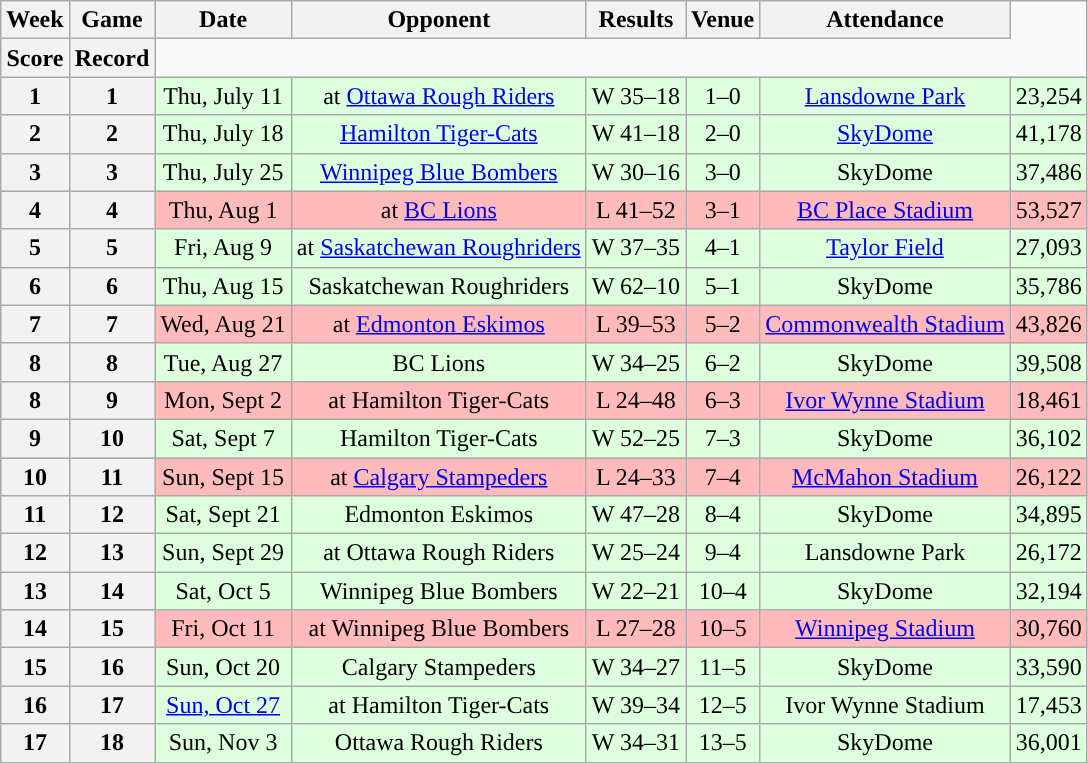<table class="wikitable" style="text-align:center">
<tr>
<th>Week</th>
<th>Game</th>
<th>Date</th>
<th>Opponent</th>
<th>Results</th>
<th>Venue</th>
<th>Attendance</th>
</tr>
<tr>
<th>Score</th>
<th>Record</th>
</tr>
<tr style="background:#ddffdd">
<th>1</th>
<th>1</th>
<td>Thu, July 11</td>
<td>at <a href='#'>Ottawa Rough Riders</a></td>
<td>W 35–18</td>
<td>1–0</td>
<td><a href='#'>Lansdowne Park</a></td>
<td>23,254</td>
</tr>
<tr style="background:#ddffdd">
<th>2</th>
<th>2</th>
<td>Thu, July 18</td>
<td><a href='#'>Hamilton Tiger-Cats</a></td>
<td>W 41–18</td>
<td>2–0</td>
<td><a href='#'>SkyDome</a></td>
<td>41,178</td>
</tr>
<tr style="background:#ddffdd">
<th>3</th>
<th>3</th>
<td>Thu, July 25</td>
<td><a href='#'>Winnipeg Blue Bombers</a></td>
<td>W 30–16</td>
<td>3–0</td>
<td>SkyDome</td>
<td>37,486</td>
</tr>
<tr style="background:#ffbbbb">
<th>4</th>
<th>4</th>
<td>Thu, Aug 1</td>
<td>at <a href='#'>BC Lions</a></td>
<td>L 41–52 </td>
<td>3–1</td>
<td><a href='#'>BC Place Stadium</a></td>
<td>53,527</td>
</tr>
<tr style="background:#ddffdd">
<th>5</th>
<th>5</th>
<td>Fri, Aug 9</td>
<td>at <a href='#'>Saskatchewan Roughriders</a></td>
<td>W 37–35</td>
<td>4–1</td>
<td><a href='#'>Taylor Field</a></td>
<td>27,093</td>
</tr>
<tr style="background:#ddffdd">
<th>6</th>
<th>6</th>
<td>Thu, Aug 15</td>
<td>Saskatchewan Roughriders</td>
<td>W 62–10</td>
<td>5–1</td>
<td>SkyDome</td>
<td>35,786</td>
</tr>
<tr style="background:#ffbbbb">
<th>7</th>
<th>7</th>
<td>Wed, Aug 21</td>
<td>at <a href='#'>Edmonton Eskimos</a></td>
<td>L 39–53</td>
<td>5–2</td>
<td><a href='#'>Commonwealth Stadium</a></td>
<td>43,826</td>
</tr>
<tr style="background:#ddffdd">
<th>8</th>
<th>8</th>
<td>Tue, Aug 27</td>
<td>BC Lions</td>
<td>W 34–25</td>
<td>6–2</td>
<td>SkyDome</td>
<td>39,508</td>
</tr>
<tr style="background:#ffbbbb">
<th>8</th>
<th>9</th>
<td>Mon, Sept 2</td>
<td>at Hamilton Tiger-Cats</td>
<td>L 24–48</td>
<td>6–3</td>
<td><a href='#'>Ivor Wynne Stadium</a></td>
<td>18,461</td>
</tr>
<tr style="background:#ddffdd">
<th>9</th>
<th>10</th>
<td>Sat, Sept 7</td>
<td>Hamilton Tiger-Cats</td>
<td>W 52–25</td>
<td>7–3</td>
<td>SkyDome</td>
<td>36,102</td>
</tr>
<tr style="background:#ffbbbb">
<th>10</th>
<th>11</th>
<td>Sun, Sept 15</td>
<td>at <a href='#'>Calgary Stampeders</a></td>
<td>L 24–33</td>
<td>7–4</td>
<td><a href='#'>McMahon Stadium</a></td>
<td>26,122</td>
</tr>
<tr style="background:#ddffdd">
<th>11</th>
<th>12</th>
<td>Sat, Sept 21</td>
<td>Edmonton Eskimos</td>
<td>W 47–28</td>
<td>8–4</td>
<td>SkyDome</td>
<td>34,895</td>
</tr>
<tr style="background:#ddffdd">
<th>12</th>
<th>13</th>
<td>Sun, Sept 29</td>
<td>at Ottawa Rough Riders</td>
<td>W 25–24</td>
<td>9–4</td>
<td>Lansdowne Park</td>
<td>26,172</td>
</tr>
<tr style="background:#ddffdd">
<th>13</th>
<th>14</th>
<td>Sat, Oct 5</td>
<td>Winnipeg Blue Bombers</td>
<td>W 22–21</td>
<td>10–4</td>
<td>SkyDome</td>
<td>32,194</td>
</tr>
<tr style="background:#ffbbbb">
<th>14</th>
<th>15</th>
<td>Fri, Oct 11</td>
<td>at Winnipeg Blue Bombers</td>
<td>L 27–28</td>
<td>10–5</td>
<td><a href='#'>Winnipeg Stadium</a></td>
<td>30,760</td>
</tr>
<tr style="background:#ddffdd">
<th>15</th>
<th>16</th>
<td>Sun, Oct 20</td>
<td>Calgary Stampeders</td>
<td>W 34–27</td>
<td>11–5</td>
<td>SkyDome</td>
<td>33,590</td>
</tr>
<tr style="background:#ddffdd">
<th>16</th>
<th>17</th>
<td><a href='#'>Sun, Oct 27</a></td>
<td>at Hamilton Tiger-Cats</td>
<td>W 39–34</td>
<td>12–5</td>
<td>Ivor Wynne Stadium</td>
<td>17,453</td>
</tr>
<tr style="background:#ddffdd">
<th>17</th>
<th>18</th>
<td>Sun, Nov 3</td>
<td>Ottawa Rough Riders</td>
<td>W 34–31</td>
<td>13–5</td>
<td>SkyDome</td>
<td>36,001</td>
</tr>
</table>
